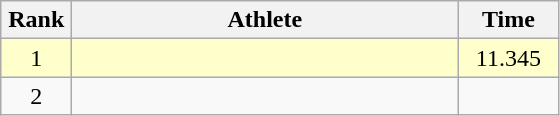<table class=wikitable style="text-align:center">
<tr>
<th width=40>Rank</th>
<th width=250>Athlete</th>
<th width=60>Time</th>
</tr>
<tr bgcolor=ffffcc>
<td>1</td>
<td align=left></td>
<td>11.345</td>
</tr>
<tr>
<td>2</td>
<td align=left></td>
<td></td>
</tr>
</table>
